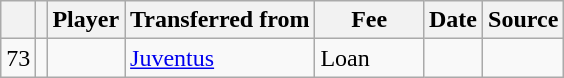<table class="wikitable plainrowheaders sortable">
<tr>
<th></th>
<th></th>
<th scope=col>Player</th>
<th>Transferred from</th>
<th !scope=col; style="width: 65px;">Fee</th>
<th scope=col>Date</th>
<th scope=col>Source</th>
</tr>
<tr>
<td align=center>73</td>
<td align=center></td>
<td></td>
<td><a href='#'>Juventus</a></td>
<td>Loan</td>
<td rowspan=3></td>
<td></td>
</tr>
</table>
